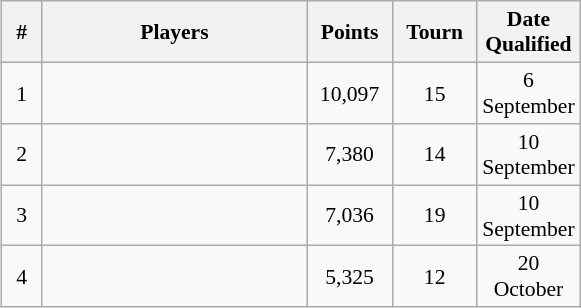<table class="sortable wikitable" style="float:right;margin-left:1em;text-align:center;font-size:90%;text:justify;">
<tr>
<th width=20>#</th>
<th width=170>Players</th>
<th width=50>Points</th>
<th width=50>Tourn</th>
<th width=60>Date Qualified</th>
</tr>
<tr align=center>
<td>1</td>
<td align=left> <br> </td>
<td>10,097</td>
<td>15</td>
<td>6 September</td>
</tr>
<tr>
<td>2</td>
<td align=left> <br> </td>
<td>7,380</td>
<td>14</td>
<td>10 September</td>
</tr>
<tr>
<td>3</td>
<td align=left> <br> </td>
<td>7,036</td>
<td>19</td>
<td>10 September</td>
</tr>
<tr>
<td>4</td>
<td align=left> <br> </td>
<td>5,325</td>
<td>12</td>
<td>20 October</td>
</tr>
</table>
